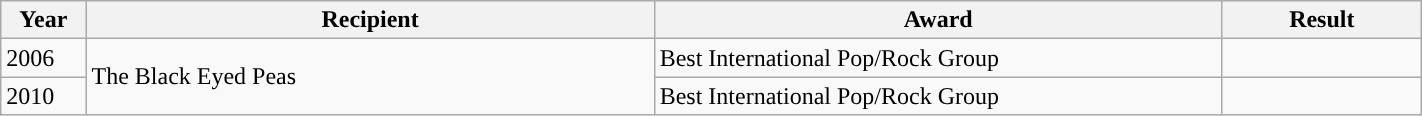<table style="width: 75%;" class="wikitable">
<tr>
<th style="width:6%;"><strong>Year</strong></th>
<th style="width:40%;"><strong>Recipient</strong></th>
<th style="width:40%;"><strong>Award</strong></th>
<th style="width:14%;"><strong>Result</strong></th>
</tr>
<tr>
<td>2006</td>
<td rowspan=2>The Black Eyed Peas</td>
<td>Best International Pop/Rock Group</td>
<td></td>
</tr>
<tr>
<td>2010</td>
<td>Best International Pop/Rock Group</td>
<td></td>
</tr>
</table>
